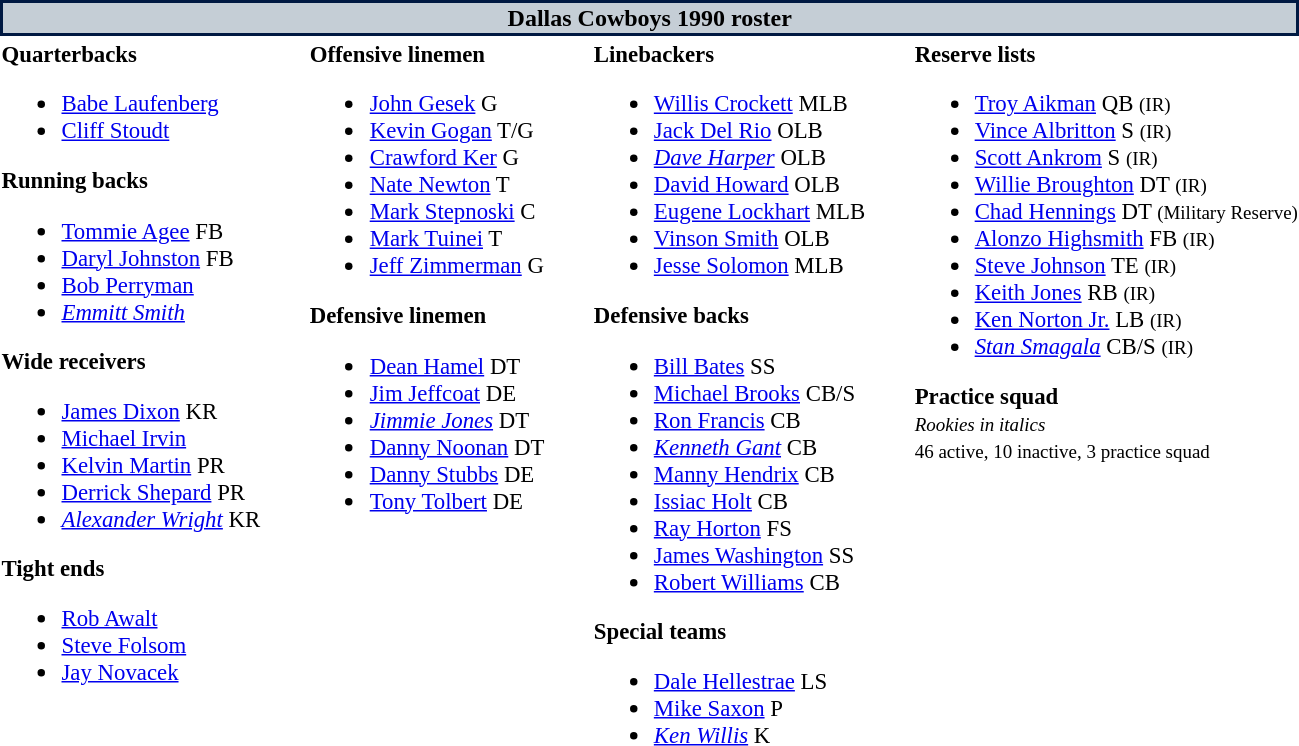<table class="toccolours" style="text-align: left;">
<tr>
<th colspan="7" style="background:#c5ced6; color:black; border: 2px solid #001942; text-align: center;">Dallas Cowboys 1990 roster</th>
</tr>
<tr>
<td style="font-size: 95%;" valign="top"><strong>Quarterbacks</strong><br><ul><li> <a href='#'>Babe Laufenberg</a></li><li> <a href='#'>Cliff Stoudt</a></li></ul><strong>Running backs</strong><ul><li> <a href='#'>Tommie Agee</a> FB</li><li> <a href='#'>Daryl Johnston</a> FB</li><li> <a href='#'>Bob Perryman</a></li><li> <em><a href='#'>Emmitt Smith</a></em></li></ul><strong>Wide receivers</strong><ul><li> <a href='#'>James Dixon</a> KR</li><li> <a href='#'>Michael Irvin</a></li><li> <a href='#'>Kelvin Martin</a> PR</li><li> <a href='#'>Derrick Shepard</a> PR</li><li> <em><a href='#'>Alexander Wright</a></em> KR</li></ul><strong>Tight ends</strong><ul><li> <a href='#'>Rob Awalt</a></li><li> <a href='#'>Steve Folsom</a></li><li> <a href='#'>Jay Novacek</a></li></ul></td>
<td style="width: 25px;"></td>
<td style="font-size: 95%;" valign="top"><strong>Offensive linemen</strong><br><ul><li> <a href='#'>John Gesek</a> G</li><li> <a href='#'>Kevin Gogan</a> T/G</li><li> <a href='#'>Crawford Ker</a> G</li><li> <a href='#'>Nate Newton</a> T</li><li> <a href='#'>Mark Stepnoski</a> C</li><li> <a href='#'>Mark Tuinei</a> T</li><li> <a href='#'>Jeff Zimmerman</a> G</li></ul><strong>Defensive linemen</strong><ul><li> <a href='#'>Dean Hamel</a> DT</li><li> <a href='#'>Jim Jeffcoat</a> DE</li><li> <em><a href='#'>Jimmie Jones</a></em> DT</li><li> <a href='#'>Danny Noonan</a> DT</li><li> <a href='#'>Danny Stubbs</a> DE</li><li> <a href='#'>Tony Tolbert</a> DE</li></ul></td>
<td style="width: 25px;"></td>
<td style="font-size: 95%;" valign="top"><strong>Linebackers</strong><br><ul><li> <a href='#'>Willis Crockett</a> MLB</li><li> <a href='#'>Jack Del Rio</a> OLB</li><li> <em><a href='#'>Dave Harper</a></em> OLB</li><li> <a href='#'>David Howard</a> OLB</li><li> <a href='#'>Eugene Lockhart</a> MLB</li><li> <a href='#'>Vinson Smith</a> OLB</li><li> <a href='#'>Jesse Solomon</a> MLB</li></ul><strong>Defensive backs</strong><ul><li> <a href='#'>Bill Bates</a> SS</li><li> <a href='#'>Michael Brooks</a> CB/S</li><li> <a href='#'>Ron Francis</a> CB</li><li> <em><a href='#'>Kenneth Gant</a></em> CB</li><li> <a href='#'>Manny Hendrix</a> CB</li><li> <a href='#'>Issiac Holt</a> CB</li><li> <a href='#'>Ray Horton</a> FS</li><li> <a href='#'>James Washington</a> SS</li><li> <a href='#'>Robert Williams</a> CB</li></ul><strong>Special teams</strong><ul><li> <a href='#'>Dale Hellestrae</a> LS</li><li> <a href='#'>Mike Saxon</a> P</li><li> <em><a href='#'>Ken Willis</a></em> K</li></ul></td>
<td style="width: 25px;"></td>
<td style="font-size: 95%;" valign="top"><strong>Reserve lists</strong><br><ul><li> <a href='#'>Troy Aikman</a> QB <small>(IR)</small> </li><li> <a href='#'>Vince Albritton</a> S <small>(IR)</small> </li><li> <a href='#'>Scott Ankrom</a> S <small>(IR)</small> </li><li> <a href='#'>Willie Broughton</a> DT <small>(IR)</small> </li><li> <a href='#'>Chad Hennings</a> DT <small>(Military Reserve)</small> </li><li> <a href='#'>Alonzo Highsmith</a> FB <small>(IR)</small> </li><li> <a href='#'>Steve Johnson</a> TE <small>(IR)</small> </li><li> <a href='#'>Keith Jones</a> RB <small>(IR)</small> </li><li> <a href='#'>Ken Norton Jr.</a> LB <small>(IR)</small> </li><li> <em><a href='#'>Stan Smagala</a></em> CB/S <small>(IR)</small> </li></ul><strong>Practice squad</strong>


<br><small><em>Rookies in italics</em></small><br>
<small>46 active, 10 inactive, 3 practice squad</small></td>
</tr>
<tr>
</tr>
</table>
